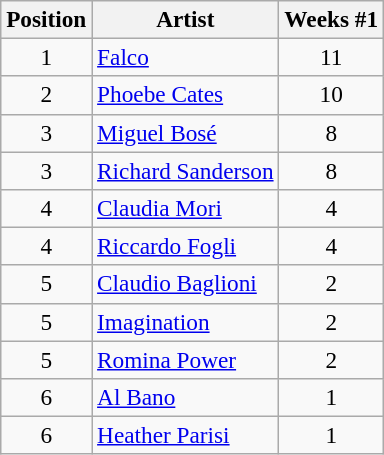<table class="wikitable sortable" style="font-size:97%;">
<tr>
<th>Position</th>
<th>Artist</th>
<th>Weeks #1</th>
</tr>
<tr>
<td align="center">1</td>
<td><a href='#'>Falco</a></td>
<td align="center">11</td>
</tr>
<tr>
<td align="center">2</td>
<td><a href='#'>Phoebe Cates</a></td>
<td align="center">10</td>
</tr>
<tr>
<td align="center">3</td>
<td><a href='#'>Miguel Bosé</a></td>
<td align="center">8</td>
</tr>
<tr>
<td align="center">3</td>
<td><a href='#'>Richard Sanderson</a></td>
<td align="center">8</td>
</tr>
<tr>
<td align="center">4</td>
<td><a href='#'>Claudia Mori</a></td>
<td align="center">4</td>
</tr>
<tr>
<td align="center">4</td>
<td><a href='#'>Riccardo Fogli</a></td>
<td align="center">4</td>
</tr>
<tr>
<td align="center">5</td>
<td><a href='#'>Claudio Baglioni</a></td>
<td align="center">2</td>
</tr>
<tr>
<td align="center">5</td>
<td><a href='#'>Imagination</a></td>
<td align="center">2</td>
</tr>
<tr>
<td align="center">5</td>
<td><a href='#'>Romina Power</a></td>
<td align="center">2</td>
</tr>
<tr>
<td align="center">6</td>
<td><a href='#'>Al Bano</a></td>
<td align="center">1</td>
</tr>
<tr>
<td align="center">6</td>
<td><a href='#'>Heather Parisi</a></td>
<td align="center">1</td>
</tr>
</table>
